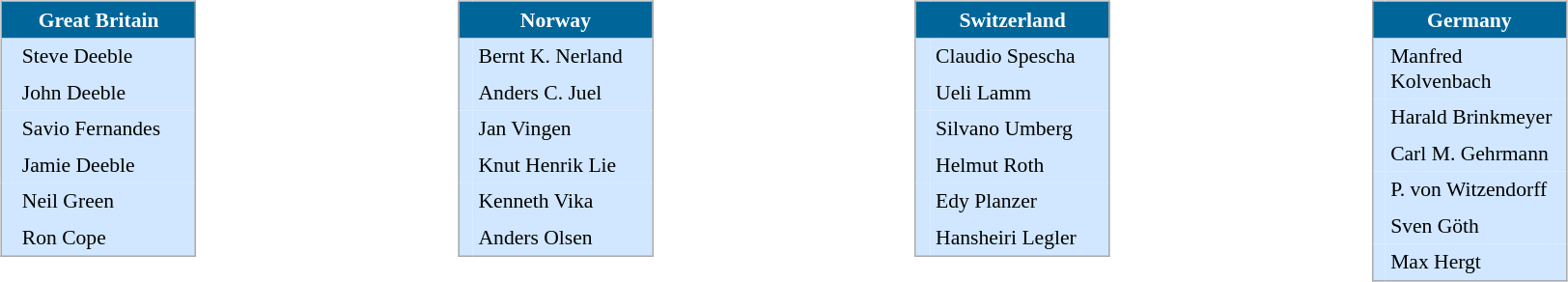<table width="100%" align=center>
<tr>
<td valign="top" width="22%"><br><table align=center cellpadding="4" cellspacing="0" style="background: #f9f9f9; border: 1px #aaa solid; border-collapse: collapse; font-size: 90%;" width=135>
<tr align=center style="background:#006699; color:white">
<th width=100% colspan=2> Great Britain</th>
</tr>
<tr align=left style="background:#D0E7FF;">
<td><strong></strong></td>
<td>Steve Deeble</td>
</tr>
<tr align=left style="background:#D0E7FF;">
<td><strong></strong></td>
<td>John Deeble</td>
</tr>
<tr align=left style="background:#D0E7FF;">
<td><strong></strong></td>
<td>Savio Fernandes</td>
</tr>
<tr align=left style="background:#D0E7FF;">
<td><strong></strong></td>
<td>Jamie Deeble</td>
</tr>
<tr align=left style="background:#D0E7FF;">
<td><strong></strong></td>
<td>Neil Green</td>
</tr>
<tr align=left style="background:#D0E7FF;">
<td><strong></strong></td>
<td>Ron Cope</td>
</tr>
</table>
</td>
<td valign="top" width="22%"><br><table align=center cellpadding="4" cellspacing="0" style="background: #f9f9f9; border: 1px #aaa solid; border-collapse: collapse; font-size: 90%;" width=135>
<tr align=center style="background:#006699; color:white">
<th width=100% colspan=2> Norway</th>
</tr>
<tr align=left style="background:#D0E7FF;">
<td><strong></strong></td>
<td>Bernt K. Nerland</td>
</tr>
<tr align=left style="background:#D0E7FF;">
<td><strong></strong></td>
<td>Anders C. Juel</td>
</tr>
<tr align=left style="background:#D0E7FF;">
<td><strong></strong></td>
<td>Jan Vingen</td>
</tr>
<tr align=left style="background:#D0E7FF;">
<td><strong></strong></td>
<td>Knut Henrik Lie</td>
</tr>
<tr align=left style="background:#D0E7FF;">
<td><strong></strong></td>
<td>Kenneth Vika</td>
</tr>
<tr align=left style="background:#D0E7FF;">
<td><strong></strong></td>
<td>Anders Olsen</td>
</tr>
</table>
</td>
<td valign="top" width="22%"><br><table align=center cellpadding="4" cellspacing="0" style="background: #f9f9f9; border: 1px #aaa solid; border-collapse: collapse; font-size: 90%;" width=135>
<tr align=center style="background:#006699; color:white">
<th width=100% colspan=2> Switzerland</th>
</tr>
<tr align=left style="background:#D0E7FF;">
<td><strong></strong></td>
<td>Claudio Spescha</td>
</tr>
<tr align=left style="background:#D0E7FF;">
<td><strong></strong></td>
<td>Ueli Lamm</td>
</tr>
<tr align=left style="background:#D0E7FF;">
<td><strong></strong></td>
<td>Silvano Umberg</td>
</tr>
<tr align=left style="background:#D0E7FF;">
<td><strong></strong></td>
<td>Helmut Roth</td>
</tr>
<tr align=left style="background:#D0E7FF;">
<td><strong></strong></td>
<td>Edy Planzer</td>
</tr>
<tr align=left style="background:#D0E7FF;">
<td><strong></strong></td>
<td>Hansheiri Legler</td>
</tr>
</table>
</td>
<td valign="top" width="22%"><br><table align=center cellpadding="4" cellspacing="0" style="background: #f9f9f9; border: 1px #aaa solid; border-collapse: collapse; font-size: 90%;" width=135>
<tr align=center style="background:#006699; color:white">
<th width=100% colspan=2> Germany</th>
</tr>
<tr align=left style="background:#D0E7FF;">
<td><strong></strong></td>
<td>Manfred Kolvenbach</td>
</tr>
<tr align=left style="background:#D0E7FF;">
<td><strong></strong></td>
<td>Harald Brinkmeyer</td>
</tr>
<tr align=left style="background:#D0E7FF;">
<td><strong></strong></td>
<td>Carl M. Gehrmann</td>
</tr>
<tr align=left style="background:#D0E7FF;">
<td><strong></strong></td>
<td>P. von Witzendorff</td>
</tr>
<tr align=left style="background:#D0E7FF;">
<td><strong></strong></td>
<td>Sven Göth</td>
</tr>
<tr align=left style="background:#D0E7FF;">
<td><strong></strong></td>
<td>Max Hergt</td>
</tr>
</table>
</td>
</tr>
</table>
